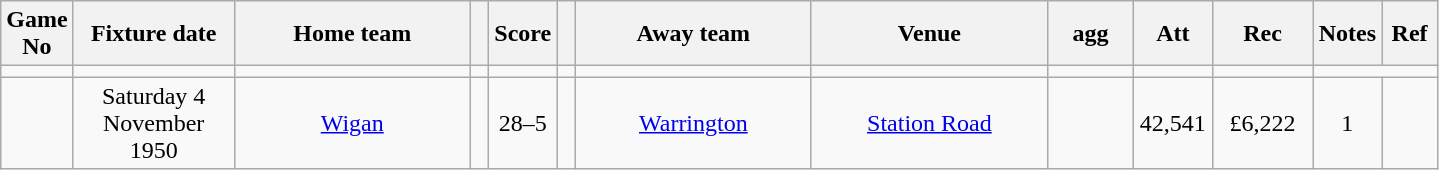<table class="wikitable" style="text-align:center;">
<tr>
<th width=20 abbr="No">Game No</th>
<th width=100 abbr="Date">Fixture date</th>
<th width=150 abbr="Home team">Home team</th>
<th width=5 abbr="space"></th>
<th width=20 abbr="Score">Score</th>
<th width=5 abbr="space"></th>
<th width=150 abbr="Away team">Away team</th>
<th width=150 abbr="Venue">Venue</th>
<th width=50 abbr="agg">agg</th>
<th width=45 abbr="Att">Att</th>
<th width=60 abbr="Rec">Rec</th>
<th width=20 abbr="Notes">Notes</th>
<th width=30 abbr="Ref">Ref</th>
</tr>
<tr>
<td></td>
<td></td>
<td></td>
<td></td>
<td></td>
<td></td>
<td></td>
<td></td>
<td></td>
<td></td>
<td></td>
</tr>
<tr>
<td></td>
<td>Saturday 4 November 1950</td>
<td><a href='#'>Wigan</a></td>
<td></td>
<td>28–5</td>
<td></td>
<td><a href='#'>Warrington</a></td>
<td><a href='#'>Station Road</a></td>
<td></td>
<td>42,541</td>
<td>£6,222</td>
<td>1</td>
<td></td>
</tr>
</table>
